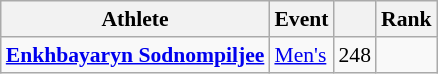<table class="wikitable" style="font-size:90%">
<tr>
<th>Athlete</th>
<th>Event</th>
<th></th>
<th>Rank</th>
</tr>
<tr align=center>
<td align=left><strong><a href='#'>Enkhbayaryn Sodnompiljee</a></strong></td>
<td align=left><a href='#'>Men's </a></td>
<td>248</td>
<td></td>
</tr>
</table>
